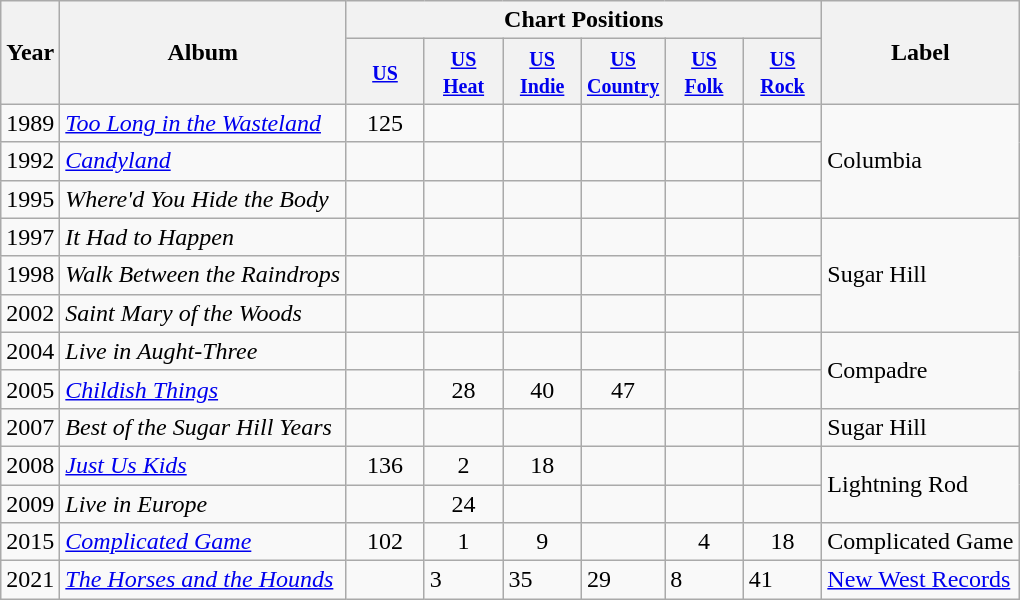<table class="wikitable">
<tr>
<th rowspan="2">Year</th>
<th rowspan="2">Album</th>
<th colspan="6">Chart Positions</th>
<th rowspan="2">Label</th>
</tr>
<tr>
<th style="width:45px;"><small><a href='#'>US</a></small></th>
<th style="width:45px;"><small><a href='#'>US Heat</a></small></th>
<th style="width:45px;"><small><a href='#'>US Indie</a></small></th>
<th style="width:45px;"><small><a href='#'>US Country</a></small></th>
<th style="width:45px;"><small><a href='#'>US Folk</a></small></th>
<th style="width:45px;"><small><a href='#'>US Rock</a></small></th>
</tr>
<tr>
<td>1989</td>
<td><em><a href='#'>Too Long in the Wasteland</a></em></td>
<td style="text-align:center;">125</td>
<td></td>
<td></td>
<td></td>
<td></td>
<td></td>
<td rowspan="3">Columbia</td>
</tr>
<tr>
<td>1992</td>
<td><em><a href='#'>Candyland</a></em></td>
<td></td>
<td></td>
<td></td>
<td></td>
<td></td>
<td></td>
</tr>
<tr>
<td>1995</td>
<td><em>Where'd You Hide the Body</em></td>
<td></td>
<td></td>
<td></td>
<td></td>
<td></td>
<td></td>
</tr>
<tr>
<td>1997</td>
<td><em>It Had to Happen</em></td>
<td></td>
<td></td>
<td></td>
<td></td>
<td></td>
<td></td>
<td rowspan="3">Sugar Hill</td>
</tr>
<tr>
<td>1998</td>
<td><em>Walk Between the Raindrops</em></td>
<td></td>
<td></td>
<td></td>
<td></td>
<td></td>
<td></td>
</tr>
<tr>
<td>2002</td>
<td><em>Saint Mary of the Woods</em></td>
<td></td>
<td></td>
<td></td>
<td></td>
<td></td>
<td></td>
</tr>
<tr>
<td>2004</td>
<td><em>Live in Aught-Three</em></td>
<td></td>
<td></td>
<td></td>
<td></td>
<td></td>
<td></td>
<td rowspan="2">Compadre</td>
</tr>
<tr>
<td>2005</td>
<td><em><a href='#'>Childish Things</a></em></td>
<td></td>
<td style="text-align:center;">28</td>
<td style="text-align:center;">40</td>
<td style="text-align:center;">47</td>
<td></td>
<td></td>
</tr>
<tr>
<td>2007</td>
<td><em>Best of the Sugar Hill Years</em></td>
<td></td>
<td></td>
<td></td>
<td></td>
<td></td>
<td></td>
<td>Sugar Hill</td>
</tr>
<tr>
<td>2008</td>
<td><em><a href='#'>Just Us Kids</a></em></td>
<td style="text-align:center;">136</td>
<td style="text-align:center;">2</td>
<td style="text-align:center;">18</td>
<td></td>
<td></td>
<td></td>
<td rowspan="2">Lightning Rod</td>
</tr>
<tr>
<td>2009</td>
<td><em>Live in Europe</em></td>
<td></td>
<td style="text-align:center;">24</td>
<td></td>
<td></td>
<td></td>
</tr>
<tr>
<td>2015</td>
<td><em><a href='#'>Complicated Game</a></em></td>
<td style="text-align:center;">102</td>
<td style="text-align:center;">1</td>
<td style="text-align:center;">9</td>
<td></td>
<td style="text-align:center;">4</td>
<td style="text-align:center;">18</td>
<td>Complicated Game</td>
</tr>
<tr>
<td>2021</td>
<td><em><a href='#'>The Horses and the Hounds</a></em></td>
<td></td>
<td>3</td>
<td>35</td>
<td>29</td>
<td>8</td>
<td>41</td>
<td><a href='#'>New West Records</a></td>
</tr>
</table>
